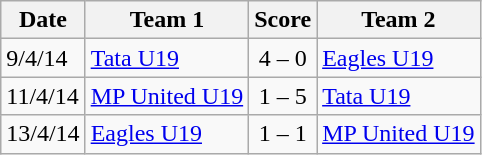<table class="wikitable">
<tr>
<th>Date</th>
<th>Team 1</th>
<th>Score</th>
<th>Team 2</th>
</tr>
<tr>
<td>9/4/14</td>
<td><a href='#'>Tata U19</a></td>
<td style="text-align: center;">4 – 0</td>
<td><a href='#'>Eagles U19</a></td>
</tr>
<tr>
<td>11/4/14</td>
<td><a href='#'>MP United U19</a></td>
<td style="text-align: center;">1 – 5</td>
<td><a href='#'>Tata U19</a></td>
</tr>
<tr>
<td>13/4/14</td>
<td><a href='#'>Eagles U19</a></td>
<td style="text-align: center;">1 – 1</td>
<td><a href='#'>MP United U19</a></td>
</tr>
</table>
